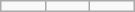<table class="wikitable" style="float:right; margin:0 0 0 5px; width:90px">
<tr>
<td></td>
<td></td>
<td></td>
</tr>
</table>
